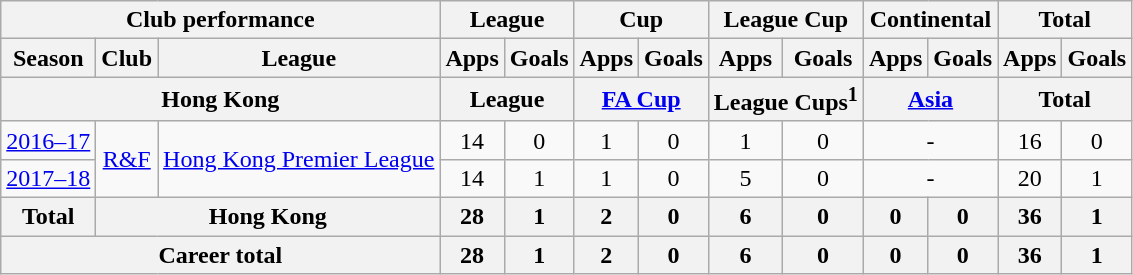<table class="wikitable" style="text-align:center">
<tr>
<th colspan=3>Club performance</th>
<th colspan=2>League</th>
<th colspan=2>Cup</th>
<th colspan=2>League Cup</th>
<th colspan=2>Continental</th>
<th colspan=2>Total</th>
</tr>
<tr>
<th>Season</th>
<th>Club</th>
<th>League</th>
<th>Apps</th>
<th>Goals</th>
<th>Apps</th>
<th>Goals</th>
<th>Apps</th>
<th>Goals</th>
<th>Apps</th>
<th>Goals</th>
<th>Apps</th>
<th>Goals</th>
</tr>
<tr>
<th colspan=3>Hong Kong</th>
<th colspan=2>League</th>
<th colspan=2><a href='#'>FA Cup</a></th>
<th colspan=2>League Cups<sup>1</sup></th>
<th colspan=2><a href='#'>Asia</a></th>
<th colspan=2>Total</th>
</tr>
<tr>
<td><a href='#'>2016–17</a></td>
<td rowspan="2"><a href='#'>R&F</a></td>
<td rowspan="2"><a href='#'>Hong Kong Premier League</a></td>
<td>14</td>
<td>0</td>
<td>1</td>
<td>0</td>
<td>1</td>
<td>0</td>
<td colspan="2">-</td>
<td>16</td>
<td>0</td>
</tr>
<tr>
<td><a href='#'>2017–18</a></td>
<td>14</td>
<td>1</td>
<td>1</td>
<td>0</td>
<td>5</td>
<td>0</td>
<td colspan="2">-</td>
<td>20</td>
<td>1</td>
</tr>
<tr>
<th rowspan=1>Total</th>
<th colspan=2>Hong Kong</th>
<th>28</th>
<th>1</th>
<th>2</th>
<th>0</th>
<th>6</th>
<th>0</th>
<th>0</th>
<th>0</th>
<th>36</th>
<th>1</th>
</tr>
<tr>
<th colspan=3>Career total</th>
<th>28</th>
<th>1</th>
<th>2</th>
<th>0</th>
<th>6</th>
<th>0</th>
<th>0</th>
<th>0</th>
<th>36</th>
<th>1</th>
</tr>
</table>
